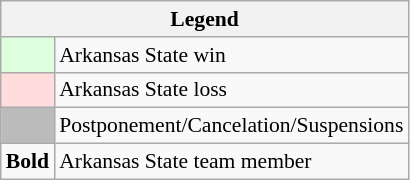<table class="wikitable" style="font-size:90%">
<tr>
<th colspan="2">Legend</th>
</tr>
<tr>
<td bgcolor="#ddffdd"> </td>
<td>Arkansas State win</td>
</tr>
<tr>
<td bgcolor="#ffdddd"> </td>
<td>Arkansas State loss</td>
</tr>
<tr>
<td bgcolor="#bbbbbb"> </td>
<td>Postponement/Cancelation/Suspensions</td>
</tr>
<tr>
<td><strong>Bold</strong></td>
<td>Arkansas State team member</td>
</tr>
</table>
